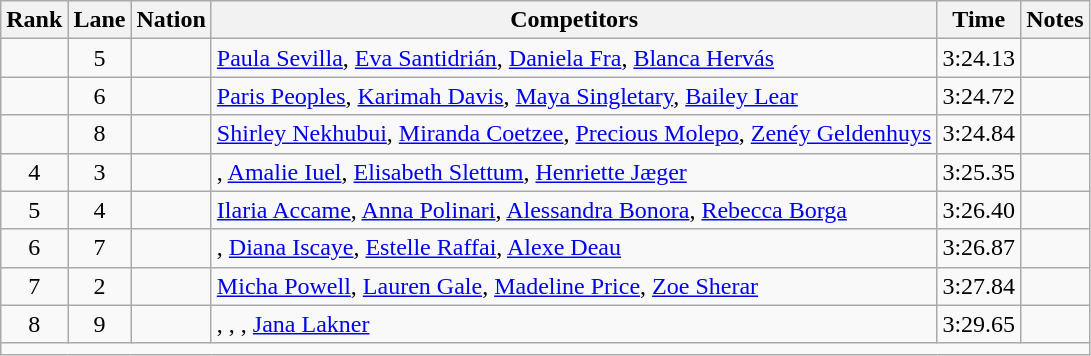<table class="wikitable sortable" style="text-align:center">
<tr>
<th>Rank</th>
<th>Lane</th>
<th>Nation</th>
<th>Competitors</th>
<th>Time</th>
<th>Notes</th>
</tr>
<tr>
<td></td>
<td>5</td>
<td align="left"></td>
<td align="left"><a href='#'>Paula Sevilla</a>, <a href='#'>Eva Santidrián</a>, <a href='#'>Daniela Fra</a>, <a href='#'>Blanca Hervás</a></td>
<td>3:24.13</td>
<td><strong></strong></td>
</tr>
<tr>
<td></td>
<td>6</td>
<td align="left"></td>
<td align="left"><a href='#'>Paris Peoples</a>, <a href='#'>Karimah Davis</a>, <a href='#'>Maya Singletary</a>, <a href='#'>Bailey Lear</a></td>
<td>3:24.72</td>
<td></td>
</tr>
<tr>
<td></td>
<td>8</td>
<td align="left"></td>
<td align="left"><a href='#'>Shirley Nekhubui</a>, <a href='#'>Miranda Coetzee</a>, <a href='#'>Precious Molepo</a>, <a href='#'>Zenéy Geldenhuys</a></td>
<td>3:24.84</td>
<td><strong></strong></td>
</tr>
<tr>
<td>4</td>
<td>3</td>
<td align="left"></td>
<td align="left">, <a href='#'>Amalie Iuel</a>, <a href='#'>Elisabeth Slettum</a>, <a href='#'>Henriette Jæger</a></td>
<td>3:25.35</td>
<td><strong></strong></td>
</tr>
<tr>
<td>5</td>
<td>4</td>
<td align="left"></td>
<td align="left"><a href='#'>Ilaria Accame</a>, <a href='#'>Anna Polinari</a>, <a href='#'>Alessandra Bonora</a>, <a href='#'>Rebecca Borga</a></td>
<td>3:26.40</td>
<td></td>
</tr>
<tr>
<td>6</td>
<td>7</td>
<td align="left"></td>
<td align="left">, <a href='#'>Diana Iscaye</a>, <a href='#'>Estelle Raffai</a>, <a href='#'>Alexe Deau</a></td>
<td>3:26.87</td>
<td></td>
</tr>
<tr>
<td>7</td>
<td>2</td>
<td align="left"></td>
<td align="left"><a href='#'>Micha Powell</a>, <a href='#'>Lauren Gale</a>, <a href='#'>Madeline Price</a>, <a href='#'>Zoe Sherar</a></td>
<td>3:27.84</td>
<td></td>
</tr>
<tr>
<td>8</td>
<td>9</td>
<td align="left"></td>
<td align="left">, , , <a href='#'>Jana Lakner</a></td>
<td>3:29.65</td>
<td></td>
</tr>
<tr class="sortbottom">
<td colspan="6"></td>
</tr>
</table>
